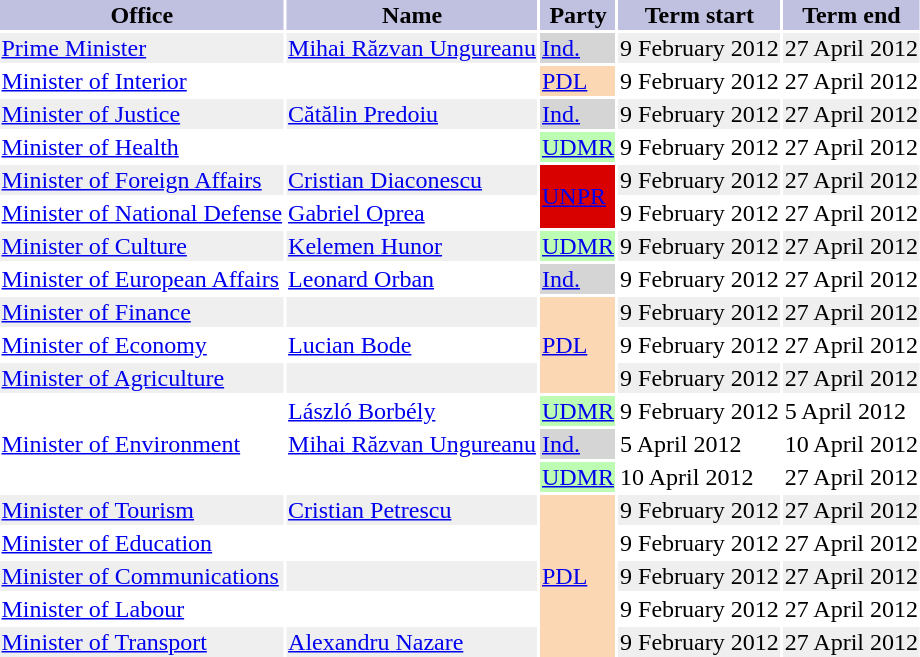<table class="toccolours" style="margin-bottom: 1em; font-size: 100%;">
<tr bgcolor="C0C0E0">
<th>Office</th>
<th>Name</th>
<th>Party</th>
<th>Term start</th>
<th>Term end</th>
</tr>
<tr bgcolor="efefef">
<td><a href='#'>Prime Minister</a></td>
<td><a href='#'>Mihai Răzvan Ungureanu</a></td>
<td bgcolor="d5d5d5"><a href='#'>Ind.</a></td>
<td>9 February 2012</td>
<td>27 April 2012</td>
</tr>
<tr>
<td><a href='#'>Minister of Interior</a></td>
<td></td>
<td bgcolor="fcd7b3"><a href='#'>PDL</a></td>
<td>9 February 2012</td>
<td>27 April 2012</td>
</tr>
<tr bgcolor="efefef">
<td><a href='#'>Minister of Justice</a></td>
<td><a href='#'>Cătălin Predoiu</a></td>
<td bgcolor="d5d5d5"><a href='#'>Ind.</a></td>
<td>9 February 2012</td>
<td>27 April 2012</td>
</tr>
<tr>
<td><a href='#'>Minister of Health</a></td>
<td></td>
<td bgcolor="bdfcb3"><a href='#'>UDMR</a></td>
<td>9 February 2012</td>
<td>27 April 2012</td>
</tr>
<tr bgcolor="efefef">
<td><a href='#'>Minister of Foreign Affairs</a></td>
<td><a href='#'>Cristian Diaconescu</a></td>
<td rowspan=2 bgcolor="#D90000"><a href='#'>UNPR</a></td>
<td>9 February 2012</td>
<td>27 April 2012</td>
</tr>
<tr>
<td><a href='#'>Minister of National Defense</a></td>
<td><a href='#'>Gabriel Oprea</a></td>
<td>9 February 2012</td>
<td>27 April 2012</td>
</tr>
<tr bgcolor="efefef">
<td><a href='#'>Minister of Culture</a></td>
<td><a href='#'>Kelemen Hunor</a></td>
<td bgcolor="bdfcb3"><a href='#'>UDMR</a></td>
<td>9 February 2012</td>
<td>27 April 2012</td>
</tr>
<tr>
<td><a href='#'>Minister of European Affairs</a></td>
<td><a href='#'>Leonard Orban</a></td>
<td bgcolor="d5d5d5"><a href='#'>Ind.</a></td>
<td>9 February 2012</td>
<td>27 April 2012</td>
</tr>
<tr bgcolor="efefef">
<td><a href='#'>Minister of Finance</a></td>
<td></td>
<td rowspan=3 bgcolor="fcd7b3"><a href='#'>PDL</a></td>
<td>9 February 2012</td>
<td>27 April 2012</td>
</tr>
<tr>
<td><a href='#'>Minister of Economy</a></td>
<td><a href='#'>Lucian Bode</a></td>
<td>9 February 2012</td>
<td>27 April 2012</td>
</tr>
<tr bgcolor="efefef">
<td><a href='#'>Minister of Agriculture</a></td>
<td></td>
<td>9 February 2012</td>
<td>27 April 2012</td>
</tr>
<tr>
<td rowspan=3><a href='#'>Minister of Environment</a></td>
<td><a href='#'>László Borbély</a></td>
<td bgcolor="bdfcb3"><a href='#'>UDMR</a></td>
<td>9 February 2012</td>
<td>5 April 2012</td>
</tr>
<tr>
<td><a href='#'>Mihai Răzvan Ungureanu</a></td>
<td bgcolor="d5d5d5"><a href='#'>Ind.</a></td>
<td>5 April 2012</td>
<td>10 April 2012</td>
</tr>
<tr>
<td></td>
<td bgcolor="bdfcb3"><a href='#'>UDMR</a></td>
<td>10 April 2012</td>
<td>27 April 2012</td>
</tr>
<tr bgcolor="efefef">
<td><a href='#'>Minister of Tourism</a></td>
<td><a href='#'>Cristian Petrescu</a></td>
<td rowspan=5 bgcolor="fcd7b3"><a href='#'>PDL</a></td>
<td>9 February 2012</td>
<td>27 April 2012</td>
</tr>
<tr>
<td><a href='#'>Minister of Education</a></td>
<td></td>
<td>9 February 2012</td>
<td>27 April 2012</td>
</tr>
<tr bgcolor="efefef">
<td><a href='#'>Minister of Communications</a></td>
<td></td>
<td>9 February 2012</td>
<td>27 April 2012</td>
</tr>
<tr>
<td><a href='#'>Minister of Labour</a></td>
<td></td>
<td>9 February 2012</td>
<td>27 April 2012</td>
</tr>
<tr bgcolor="efefef">
<td><a href='#'>Minister of Transport</a></td>
<td><a href='#'>Alexandru Nazare</a></td>
<td>9 February 2012</td>
<td>27 April 2012</td>
</tr>
</table>
